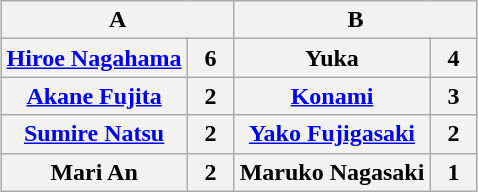<table class="wikitable" style="margin: 1em auto 1em auto">
<tr>
<th colspan="2">A</th>
<th colspan="2">B</th>
</tr>
<tr>
<th><a href='#'>Hiroe Nagahama</a></th>
<th>  6  </th>
<th>Yuka</th>
<th>  4  </th>
</tr>
<tr>
<th><a href='#'>Akane Fujita</a></th>
<th>2</th>
<th><a href='#'>Konami</a></th>
<th>3</th>
</tr>
<tr>
<th><a href='#'>Sumire Natsu</a></th>
<th>2</th>
<th><a href='#'>Yako Fujigasaki</a></th>
<th>2</th>
</tr>
<tr>
<th>Mari An</th>
<th>2</th>
<th>Maruko Nagasaki</th>
<th>1</th>
</tr>
</table>
